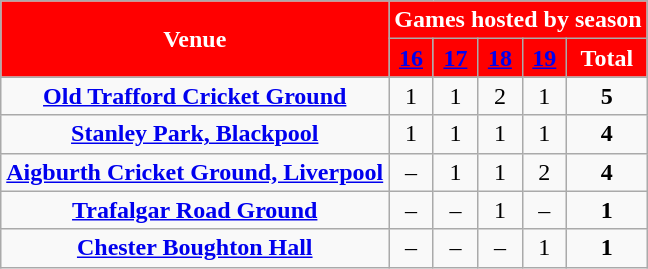<table class="wikitable" style="font-size:100%">
<tr>
<th rowspan=2 style="background:red; color:white">Venue</th>
<th colspan=5 style="background:red; color:white">Games hosted by season</th>
</tr>
<tr align=center style="background:red;">
<td><strong><a href='#'><span>16</span></a></strong></td>
<td><strong><a href='#'><span>17</span></a></strong></td>
<td><strong><a href='#'><span>18</span></a></strong></td>
<td><strong><a href='#'><span>19</span></a></strong></td>
<td style="color:white"><strong>Total</strong></td>
</tr>
<tr align=center>
<td><strong><a href='#'>Old Trafford Cricket Ground</a></strong></td>
<td>1</td>
<td>1</td>
<td>2</td>
<td>1</td>
<td><strong>5</strong></td>
</tr>
<tr align=center>
<td><strong><a href='#'>Stanley Park, Blackpool</a></strong></td>
<td>1</td>
<td>1</td>
<td>1</td>
<td>1</td>
<td><strong>4</strong></td>
</tr>
<tr align=center>
<td><strong><a href='#'>Aigburth Cricket Ground, Liverpool</a></strong></td>
<td>–</td>
<td>1</td>
<td>1</td>
<td>2</td>
<td><strong>4</strong></td>
</tr>
<tr align=center>
<td><strong><a href='#'>Trafalgar Road Ground</a></strong></td>
<td>–</td>
<td>–</td>
<td>1</td>
<td>–</td>
<td><strong>1</strong></td>
</tr>
<tr align=center>
<td><strong><a href='#'>Chester Boughton Hall</a></strong></td>
<td>–</td>
<td>–</td>
<td>–</td>
<td>1</td>
<td><strong>1</strong></td>
</tr>
</table>
